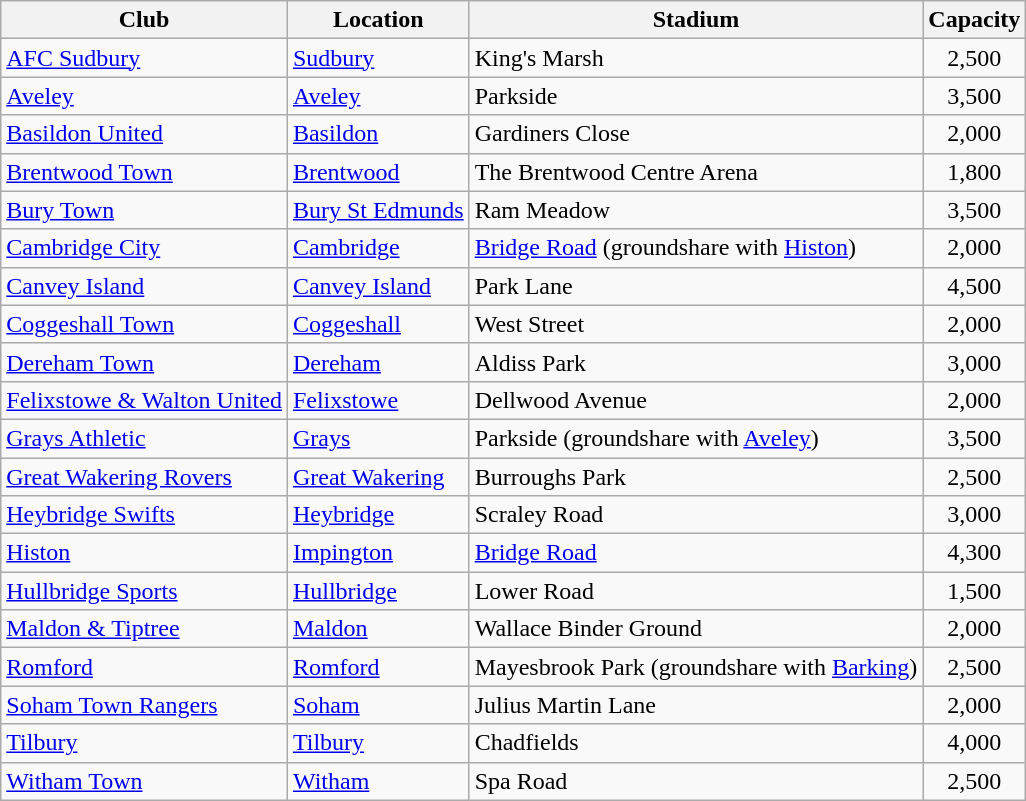<table class="wikitable sortable">
<tr>
<th>Club</th>
<th>Location</th>
<th>Stadium</th>
<th>Capacity</th>
</tr>
<tr>
<td><a href='#'>AFC Sudbury</a></td>
<td><a href='#'>Sudbury</a></td>
<td>King's Marsh</td>
<td align="center">2,500</td>
</tr>
<tr>
<td><a href='#'>Aveley</a></td>
<td><a href='#'>Aveley</a></td>
<td>Parkside</td>
<td align="center">3,500</td>
</tr>
<tr>
<td><a href='#'>Basildon United</a></td>
<td><a href='#'>Basildon</a></td>
<td>Gardiners Close</td>
<td align="center">2,000</td>
</tr>
<tr>
<td><a href='#'>Brentwood Town</a></td>
<td><a href='#'>Brentwood</a></td>
<td>The Brentwood Centre Arena</td>
<td align="center">1,800</td>
</tr>
<tr>
<td><a href='#'>Bury Town</a></td>
<td><a href='#'>Bury St Edmunds</a></td>
<td>Ram Meadow</td>
<td align="center">3,500</td>
</tr>
<tr>
<td><a href='#'>Cambridge City</a></td>
<td><a href='#'>Cambridge</a></td>
<td><a href='#'>Bridge Road</a> (groundshare with <a href='#'>Histon</a>)</td>
<td align="center">2,000</td>
</tr>
<tr>
<td><a href='#'>Canvey Island</a></td>
<td><a href='#'>Canvey Island</a></td>
<td>Park Lane</td>
<td align="center">4,500</td>
</tr>
<tr>
<td><a href='#'>Coggeshall Town</a></td>
<td><a href='#'>Coggeshall</a></td>
<td>West Street</td>
<td align="center">2,000</td>
</tr>
<tr>
<td><a href='#'>Dereham Town</a></td>
<td><a href='#'>Dereham</a></td>
<td>Aldiss Park</td>
<td align="center">3,000</td>
</tr>
<tr>
<td><a href='#'>Felixstowe & Walton United</a></td>
<td><a href='#'>Felixstowe</a></td>
<td>Dellwood Avenue</td>
<td align="center">2,000</td>
</tr>
<tr>
<td><a href='#'>Grays Athletic</a></td>
<td><a href='#'>Grays</a></td>
<td>Parkside (groundshare with <a href='#'>Aveley</a>)</td>
<td align="center">3,500</td>
</tr>
<tr>
<td><a href='#'>Great Wakering Rovers</a></td>
<td><a href='#'>Great Wakering</a></td>
<td>Burroughs Park</td>
<td align="center">2,500</td>
</tr>
<tr>
<td><a href='#'>Heybridge Swifts</a></td>
<td><a href='#'>Heybridge</a></td>
<td>Scraley Road</td>
<td align="center">3,000</td>
</tr>
<tr>
<td><a href='#'>Histon</a></td>
<td><a href='#'>Impington</a></td>
<td><a href='#'>Bridge Road</a></td>
<td align="center">4,300</td>
</tr>
<tr>
<td><a href='#'>Hullbridge Sports</a></td>
<td><a href='#'>Hullbridge</a></td>
<td>Lower Road</td>
<td align="center">1,500</td>
</tr>
<tr>
<td><a href='#'>Maldon & Tiptree</a></td>
<td><a href='#'>Maldon</a></td>
<td>Wallace Binder Ground</td>
<td align="center">2,000</td>
</tr>
<tr>
<td><a href='#'>Romford</a></td>
<td><a href='#'>Romford</a></td>
<td>Mayesbrook Park (groundshare with <a href='#'>Barking</a>)</td>
<td align="center">2,500</td>
</tr>
<tr>
<td><a href='#'>Soham Town Rangers</a></td>
<td><a href='#'>Soham</a></td>
<td>Julius Martin Lane</td>
<td align="center">2,000</td>
</tr>
<tr>
<td><a href='#'>Tilbury</a></td>
<td><a href='#'>Tilbury</a></td>
<td>Chadfields</td>
<td align="center">4,000</td>
</tr>
<tr>
<td><a href='#'>Witham Town</a></td>
<td><a href='#'>Witham</a></td>
<td>Spa Road</td>
<td align="center">2,500</td>
</tr>
</table>
